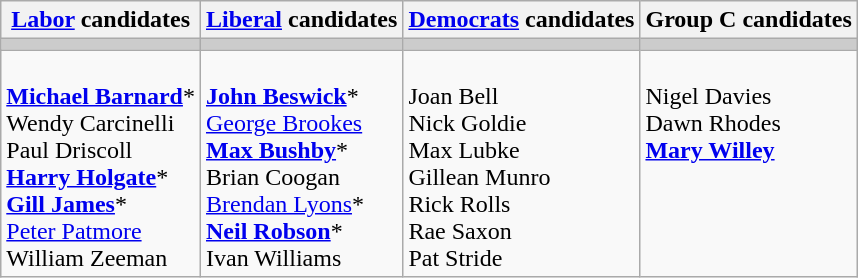<table class="wikitable">
<tr>
<th><a href='#'>Labor</a> candidates</th>
<th><a href='#'>Liberal</a> candidates</th>
<th><a href='#'>Democrats</a> candidates</th>
<th>Group C candidates</th>
</tr>
<tr bgcolor="#cccccc">
<td></td>
<td></td>
<td></td>
<td></td>
</tr>
<tr>
<td><br><strong><a href='#'>Michael Barnard</a></strong>*<br>
Wendy Carcinelli<br>
Paul Driscoll<br>
<strong><a href='#'>Harry Holgate</a></strong>*<br>
<strong><a href='#'>Gill James</a></strong>*<br>
<a href='#'>Peter Patmore</a><br>
William Zeeman<br></td>
<td><br><strong><a href='#'>John Beswick</a></strong>*<br>
<a href='#'>George Brookes</a><br>
<strong><a href='#'>Max Bushby</a></strong>*<br>
Brian Coogan<br>
<a href='#'>Brendan Lyons</a>*<br>
<strong><a href='#'>Neil Robson</a></strong>*<br>
Ivan Williams<br></td>
<td valign=top><br>Joan Bell<br>
Nick Goldie<br>
Max Lubke<br>
Gillean Munro<br>
Rick Rolls<br>
Rae Saxon<br>
Pat Stride<br></td>
<td valign=top><br>Nigel Davies<br>
Dawn Rhodes<br>
<strong><a href='#'>Mary Willey</a></strong></td>
</tr>
</table>
